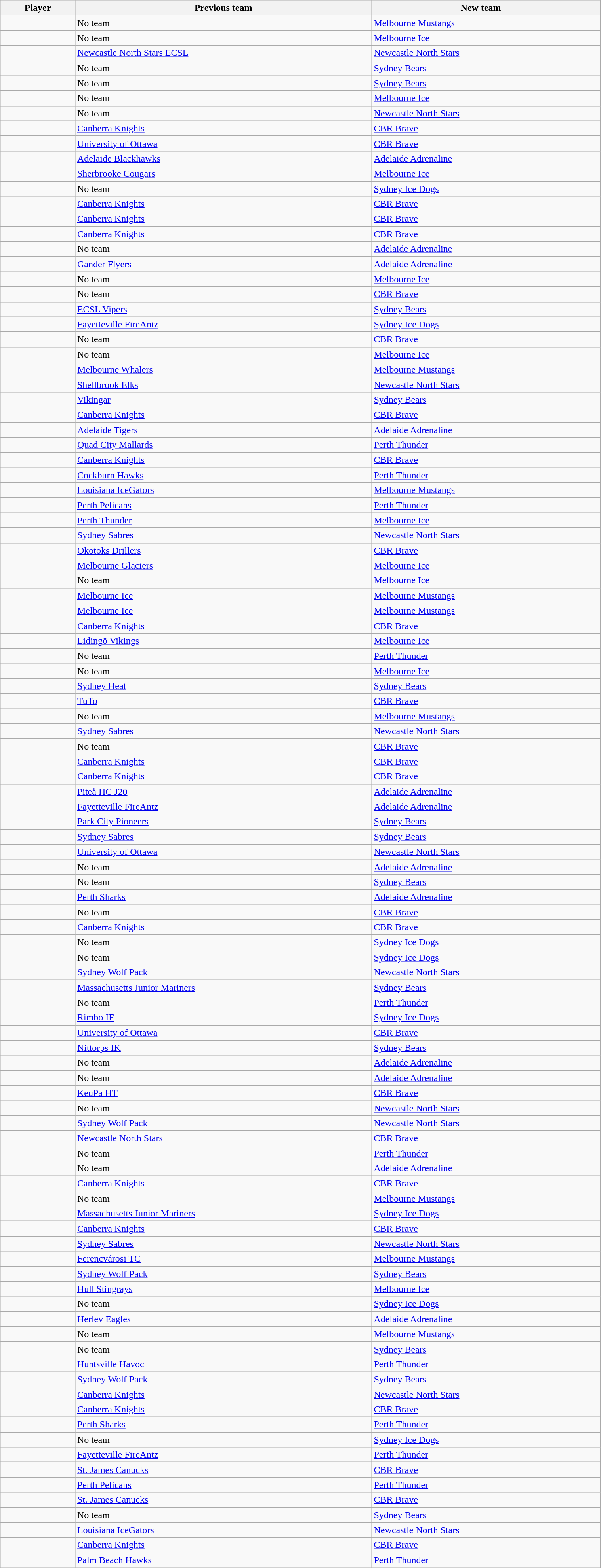<table class="sortable wikitable" width=80% font-size=90%>
<tr>
<th>Player</th>
<th>Previous team</th>
<th>New team</th>
<th class="unsortable"></th>
</tr>
<tr>
<td> </td>
<td>No team</td>
<td><a href='#'>Melbourne Mustangs</a></td>
<td></td>
</tr>
<tr>
<td> </td>
<td>No team</td>
<td><a href='#'>Melbourne Ice</a></td>
<td></td>
</tr>
<tr>
<td> </td>
<td><a href='#'>Newcastle North Stars ECSL</a></td>
<td><a href='#'>Newcastle North Stars</a></td>
<td></td>
</tr>
<tr>
<td> </td>
<td>No team</td>
<td><a href='#'>Sydney Bears</a></td>
<td></td>
</tr>
<tr>
<td> </td>
<td>No team</td>
<td><a href='#'>Sydney Bears</a></td>
<td></td>
</tr>
<tr>
<td> </td>
<td>No team</td>
<td><a href='#'>Melbourne Ice</a></td>
<td></td>
</tr>
<tr>
<td> </td>
<td>No team</td>
<td><a href='#'>Newcastle North Stars</a></td>
<td></td>
</tr>
<tr>
<td> </td>
<td><a href='#'>Canberra Knights</a></td>
<td><a href='#'>CBR Brave</a></td>
<td></td>
</tr>
<tr>
<td> </td>
<td><a href='#'>University of Ottawa</a></td>
<td><a href='#'>CBR Brave</a></td>
<td></td>
</tr>
<tr>
<td> </td>
<td><a href='#'>Adelaide Blackhawks</a></td>
<td><a href='#'>Adelaide Adrenaline</a></td>
<td></td>
</tr>
<tr>
<td> </td>
<td><a href='#'>Sherbrooke Cougars</a></td>
<td><a href='#'>Melbourne Ice</a></td>
<td></td>
</tr>
<tr>
<td> </td>
<td>No team</td>
<td><a href='#'>Sydney Ice Dogs</a></td>
<td></td>
</tr>
<tr>
<td> </td>
<td><a href='#'>Canberra Knights</a></td>
<td><a href='#'>CBR Brave</a></td>
<td></td>
</tr>
<tr>
<td> </td>
<td><a href='#'>Canberra Knights</a></td>
<td><a href='#'>CBR Brave</a></td>
<td></td>
</tr>
<tr>
<td> </td>
<td><a href='#'>Canberra Knights</a></td>
<td><a href='#'>CBR Brave</a></td>
<td></td>
</tr>
<tr>
<td> </td>
<td>No team</td>
<td><a href='#'>Adelaide Adrenaline</a></td>
<td></td>
</tr>
<tr>
<td> </td>
<td><a href='#'>Gander Flyers</a></td>
<td><a href='#'>Adelaide Adrenaline</a></td>
<td></td>
</tr>
<tr>
<td> </td>
<td>No team</td>
<td><a href='#'>Melbourne Ice</a></td>
<td></td>
</tr>
<tr>
<td> </td>
<td>No team</td>
<td><a href='#'>CBR Brave</a></td>
<td></td>
</tr>
<tr>
<td> </td>
<td><a href='#'>ECSL Vipers</a></td>
<td><a href='#'>Sydney Bears</a></td>
<td></td>
</tr>
<tr>
<td> </td>
<td><a href='#'>Fayetteville FireAntz</a></td>
<td><a href='#'>Sydney Ice Dogs</a></td>
<td></td>
</tr>
<tr>
<td> </td>
<td>No team</td>
<td><a href='#'>CBR Brave</a></td>
<td></td>
</tr>
<tr>
<td> </td>
<td>No team</td>
<td><a href='#'>Melbourne Ice</a></td>
<td></td>
</tr>
<tr>
<td> </td>
<td><a href='#'>Melbourne Whalers</a></td>
<td><a href='#'>Melbourne Mustangs</a></td>
<td></td>
</tr>
<tr>
<td> </td>
<td><a href='#'>Shellbrook Elks</a></td>
<td><a href='#'>Newcastle North Stars</a></td>
<td></td>
</tr>
<tr>
<td> </td>
<td><a href='#'>Vikingar</a></td>
<td><a href='#'>Sydney Bears</a></td>
<td></td>
</tr>
<tr>
<td> </td>
<td><a href='#'>Canberra Knights</a></td>
<td><a href='#'>CBR Brave</a></td>
<td></td>
</tr>
<tr>
<td> </td>
<td><a href='#'>Adelaide Tigers</a></td>
<td><a href='#'>Adelaide Adrenaline</a></td>
<td></td>
</tr>
<tr>
<td> </td>
<td><a href='#'>Quad City Mallards</a></td>
<td><a href='#'>Perth Thunder</a></td>
<td></td>
</tr>
<tr>
<td> </td>
<td><a href='#'>Canberra Knights</a></td>
<td><a href='#'>CBR Brave</a></td>
<td></td>
</tr>
<tr>
<td> </td>
<td><a href='#'>Cockburn Hawks</a></td>
<td><a href='#'>Perth Thunder</a></td>
<td></td>
</tr>
<tr>
<td> </td>
<td><a href='#'>Louisiana IceGators</a></td>
<td><a href='#'>Melbourne Mustangs</a></td>
<td></td>
</tr>
<tr>
<td> </td>
<td><a href='#'>Perth Pelicans</a></td>
<td><a href='#'>Perth Thunder</a></td>
<td></td>
</tr>
<tr>
<td> </td>
<td><a href='#'>Perth Thunder</a></td>
<td><a href='#'>Melbourne Ice</a></td>
<td></td>
</tr>
<tr>
<td> </td>
<td><a href='#'>Sydney Sabres</a></td>
<td><a href='#'>Newcastle North Stars</a></td>
<td></td>
</tr>
<tr>
<td> </td>
<td><a href='#'>Okotoks Drillers</a></td>
<td><a href='#'>CBR Brave</a></td>
<td></td>
</tr>
<tr>
<td> </td>
<td><a href='#'>Melbourne Glaciers</a></td>
<td><a href='#'>Melbourne Ice</a></td>
<td></td>
</tr>
<tr>
<td> </td>
<td>No team</td>
<td><a href='#'>Melbourne Ice</a></td>
<td></td>
</tr>
<tr>
<td> </td>
<td><a href='#'>Melbourne Ice</a></td>
<td><a href='#'>Melbourne Mustangs</a></td>
<td></td>
</tr>
<tr>
<td> </td>
<td><a href='#'>Melbourne Ice</a></td>
<td><a href='#'>Melbourne Mustangs</a></td>
<td></td>
</tr>
<tr>
<td> </td>
<td><a href='#'>Canberra Knights</a></td>
<td><a href='#'>CBR Brave</a></td>
<td></td>
</tr>
<tr>
<td> </td>
<td><a href='#'>Lidingö Vikings</a></td>
<td><a href='#'>Melbourne Ice</a></td>
<td></td>
</tr>
<tr>
<td> </td>
<td>No team</td>
<td><a href='#'>Perth Thunder</a></td>
<td></td>
</tr>
<tr>
<td> </td>
<td>No team</td>
<td><a href='#'>Melbourne Ice</a></td>
<td></td>
</tr>
<tr>
<td> </td>
<td><a href='#'>Sydney Heat</a></td>
<td><a href='#'>Sydney Bears</a></td>
<td></td>
</tr>
<tr>
<td> </td>
<td><a href='#'>TuTo</a></td>
<td><a href='#'>CBR Brave</a></td>
<td></td>
</tr>
<tr>
<td> </td>
<td>No team</td>
<td><a href='#'>Melbourne Mustangs</a></td>
<td></td>
</tr>
<tr>
<td> </td>
<td><a href='#'>Sydney Sabres</a></td>
<td><a href='#'>Newcastle North Stars</a></td>
<td></td>
</tr>
<tr>
<td> </td>
<td>No team</td>
<td><a href='#'>CBR Brave</a></td>
<td></td>
</tr>
<tr>
<td> </td>
<td><a href='#'>Canberra Knights</a></td>
<td><a href='#'>CBR Brave</a></td>
<td></td>
</tr>
<tr>
<td> </td>
<td><a href='#'>Canberra Knights</a></td>
<td><a href='#'>CBR Brave</a></td>
<td></td>
</tr>
<tr>
<td> </td>
<td><a href='#'>Piteå HC J20</a></td>
<td><a href='#'>Adelaide Adrenaline</a></td>
<td></td>
</tr>
<tr>
<td> </td>
<td><a href='#'>Fayetteville FireAntz</a></td>
<td><a href='#'>Adelaide Adrenaline</a></td>
<td></td>
</tr>
<tr>
<td> </td>
<td><a href='#'>Park City Pioneers</a></td>
<td><a href='#'>Sydney Bears</a></td>
<td></td>
</tr>
<tr>
<td> </td>
<td><a href='#'>Sydney Sabres</a></td>
<td><a href='#'>Sydney Bears</a></td>
<td></td>
</tr>
<tr>
<td> </td>
<td><a href='#'>University of Ottawa</a></td>
<td><a href='#'>Newcastle North Stars</a></td>
<td></td>
</tr>
<tr>
<td> </td>
<td>No team</td>
<td><a href='#'>Adelaide Adrenaline</a></td>
<td></td>
</tr>
<tr>
<td> </td>
<td>No team</td>
<td><a href='#'>Sydney Bears</a></td>
<td></td>
</tr>
<tr>
<td> </td>
<td><a href='#'>Perth Sharks</a></td>
<td><a href='#'>Adelaide Adrenaline</a></td>
<td></td>
</tr>
<tr>
<td> </td>
<td>No team</td>
<td><a href='#'>CBR Brave</a></td>
<td></td>
</tr>
<tr>
<td> </td>
<td><a href='#'>Canberra Knights</a></td>
<td><a href='#'>CBR Brave</a></td>
<td></td>
</tr>
<tr>
<td> </td>
<td>No team</td>
<td><a href='#'>Sydney Ice Dogs</a></td>
<td></td>
</tr>
<tr>
<td> </td>
<td>No team</td>
<td><a href='#'>Sydney Ice Dogs</a></td>
<td></td>
</tr>
<tr>
<td> </td>
<td><a href='#'>Sydney Wolf Pack</a></td>
<td><a href='#'>Newcastle North Stars</a></td>
<td></td>
</tr>
<tr>
<td> </td>
<td><a href='#'>Massachusetts Junior Mariners</a></td>
<td><a href='#'>Sydney Bears</a></td>
<td></td>
</tr>
<tr>
<td> </td>
<td>No team</td>
<td><a href='#'>Perth Thunder</a></td>
<td></td>
</tr>
<tr>
<td> </td>
<td><a href='#'>Rimbo IF</a></td>
<td><a href='#'>Sydney Ice Dogs</a></td>
<td></td>
</tr>
<tr>
<td> </td>
<td><a href='#'>University of Ottawa</a></td>
<td><a href='#'>CBR Brave</a></td>
<td></td>
</tr>
<tr>
<td> </td>
<td><a href='#'>Nittorps IK</a></td>
<td><a href='#'>Sydney Bears</a></td>
<td></td>
</tr>
<tr>
<td> </td>
<td>No team</td>
<td><a href='#'>Adelaide Adrenaline</a></td>
<td></td>
</tr>
<tr>
<td> </td>
<td>No team</td>
<td><a href='#'>Adelaide Adrenaline</a></td>
<td></td>
</tr>
<tr>
<td> </td>
<td><a href='#'>KeuPa HT</a></td>
<td><a href='#'>CBR Brave</a></td>
<td></td>
</tr>
<tr>
<td> </td>
<td>No team</td>
<td><a href='#'>Newcastle North Stars</a></td>
<td></td>
</tr>
<tr>
<td> </td>
<td><a href='#'>Sydney Wolf Pack</a></td>
<td><a href='#'>Newcastle North Stars</a></td>
<td></td>
</tr>
<tr>
<td> </td>
<td><a href='#'>Newcastle North Stars</a></td>
<td><a href='#'>CBR Brave</a></td>
<td></td>
</tr>
<tr>
<td> </td>
<td>No team</td>
<td><a href='#'>Perth Thunder</a></td>
<td></td>
</tr>
<tr>
<td> </td>
<td>No team</td>
<td><a href='#'>Adelaide Adrenaline</a></td>
<td></td>
</tr>
<tr>
<td> </td>
<td><a href='#'>Canberra Knights</a></td>
<td><a href='#'>CBR Brave</a></td>
<td></td>
</tr>
<tr>
<td> </td>
<td>No team</td>
<td><a href='#'>Melbourne Mustangs</a></td>
<td></td>
</tr>
<tr>
<td> </td>
<td><a href='#'>Massachusetts Junior Mariners</a></td>
<td><a href='#'>Sydney Ice Dogs</a></td>
<td></td>
</tr>
<tr>
<td> </td>
<td><a href='#'>Canberra Knights</a></td>
<td><a href='#'>CBR Brave</a></td>
<td></td>
</tr>
<tr>
<td> </td>
<td><a href='#'>Sydney Sabres</a></td>
<td><a href='#'>Newcastle North Stars</a></td>
<td></td>
</tr>
<tr>
<td> </td>
<td><a href='#'>Ferencvárosi TC</a></td>
<td><a href='#'>Melbourne Mustangs</a></td>
<td></td>
</tr>
<tr>
<td> </td>
<td><a href='#'>Sydney Wolf Pack</a></td>
<td><a href='#'>Sydney Bears</a></td>
<td></td>
</tr>
<tr>
<td> </td>
<td><a href='#'>Hull Stingrays</a></td>
<td><a href='#'>Melbourne Ice</a></td>
<td></td>
</tr>
<tr>
<td> </td>
<td>No team</td>
<td><a href='#'>Sydney Ice Dogs</a></td>
<td></td>
</tr>
<tr>
<td> </td>
<td><a href='#'>Herlev Eagles</a></td>
<td><a href='#'>Adelaide Adrenaline</a></td>
<td></td>
</tr>
<tr>
<td> </td>
<td>No team</td>
<td><a href='#'>Melbourne Mustangs</a></td>
<td></td>
</tr>
<tr>
<td> </td>
<td>No team</td>
<td><a href='#'>Sydney Bears</a></td>
<td></td>
</tr>
<tr>
<td> </td>
<td><a href='#'>Huntsville Havoc</a></td>
<td><a href='#'>Perth Thunder</a></td>
<td></td>
</tr>
<tr>
<td> </td>
<td><a href='#'>Sydney Wolf Pack</a></td>
<td><a href='#'>Sydney Bears</a></td>
<td></td>
</tr>
<tr>
<td> </td>
<td><a href='#'>Canberra Knights</a></td>
<td><a href='#'>Newcastle North Stars</a></td>
<td></td>
</tr>
<tr>
<td> </td>
<td><a href='#'>Canberra Knights</a></td>
<td><a href='#'>CBR Brave</a></td>
<td></td>
</tr>
<tr>
<td> </td>
<td><a href='#'>Perth Sharks</a></td>
<td><a href='#'>Perth Thunder</a></td>
<td></td>
</tr>
<tr>
<td> </td>
<td>No team</td>
<td><a href='#'>Sydney Ice Dogs</a></td>
<td></td>
</tr>
<tr>
<td> </td>
<td><a href='#'>Fayetteville FireAntz</a></td>
<td><a href='#'>Perth Thunder</a></td>
<td></td>
</tr>
<tr>
<td> </td>
<td><a href='#'>St. James Canucks</a></td>
<td><a href='#'>CBR Brave</a></td>
<td></td>
</tr>
<tr>
<td> </td>
<td><a href='#'>Perth Pelicans</a></td>
<td><a href='#'>Perth Thunder</a></td>
<td></td>
</tr>
<tr>
<td> </td>
<td><a href='#'>St. James Canucks</a></td>
<td><a href='#'>CBR Brave</a></td>
<td></td>
</tr>
<tr>
<td> </td>
<td>No team</td>
<td><a href='#'>Sydney Bears</a></td>
<td></td>
</tr>
<tr>
<td> </td>
<td><a href='#'>Louisiana IceGators</a></td>
<td><a href='#'>Newcastle North Stars</a></td>
<td></td>
</tr>
<tr>
<td> </td>
<td><a href='#'>Canberra Knights</a></td>
<td><a href='#'>CBR Brave</a></td>
<td></td>
</tr>
<tr>
<td> </td>
<td><a href='#'>Palm Beach Hawks</a></td>
<td><a href='#'>Perth Thunder</a></td>
<td></td>
</tr>
</table>
